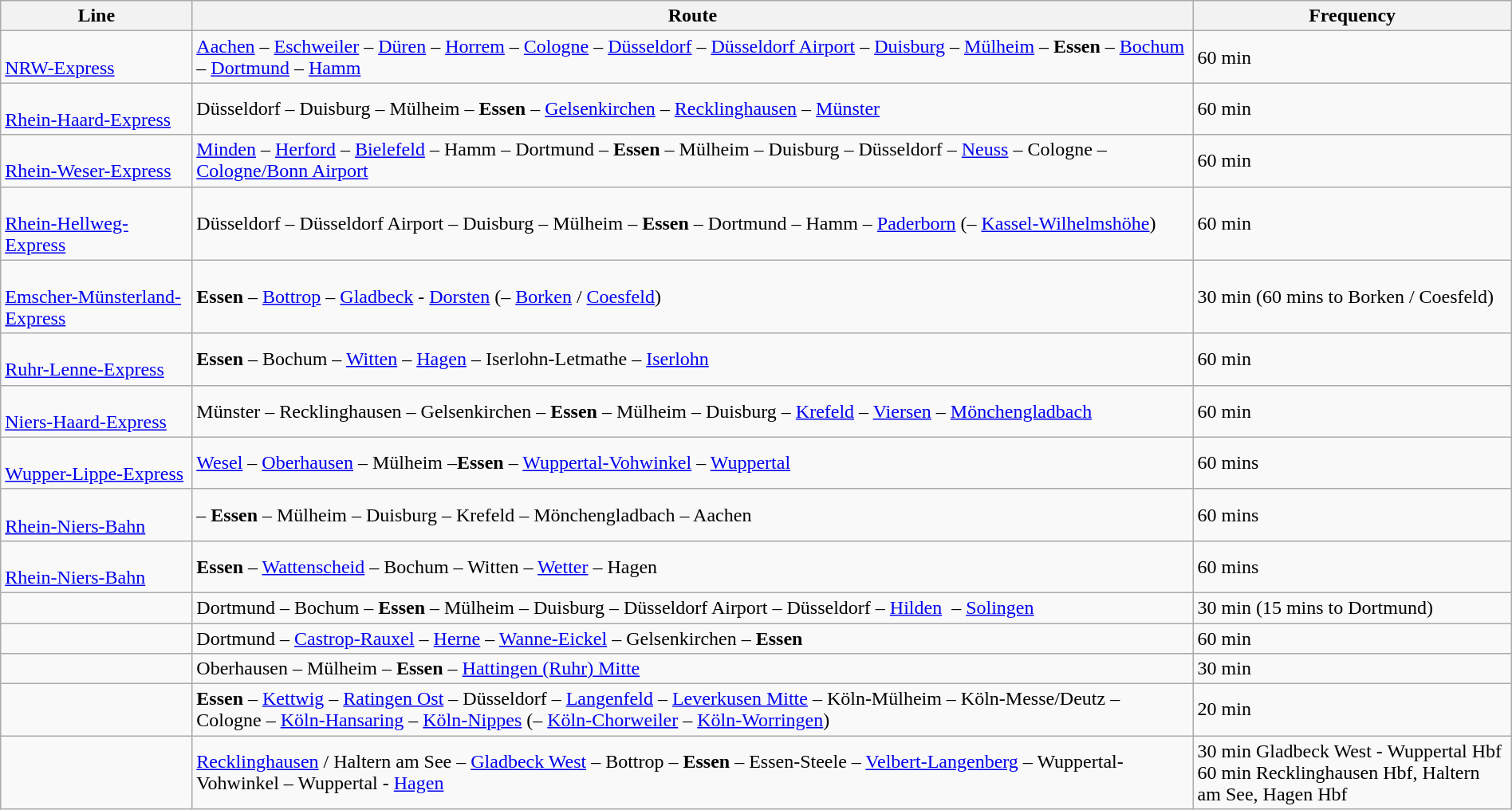<table class="wikitable" width="100%">
<tr>
<th>Line</th>
<th>Route</th>
<th>Frequency</th>
</tr>
<tr>
<td> <br> <a href='#'>NRW-Express</a></td>
<td><a href='#'>Aachen</a> – <a href='#'>Eschweiler</a> – <a href='#'>Düren</a> – <a href='#'>Horrem</a> – <a href='#'>Cologne</a> – <a href='#'>Düsseldorf</a> – <a href='#'>Düsseldorf Airport</a> – <a href='#'>Duisburg</a> – <a href='#'>Mülheim</a> – <strong>Essen</strong> – <a href='#'>Bochum</a> – <a href='#'>Dortmund</a> – <a href='#'>Hamm</a></td>
<td>60 min</td>
</tr>
<tr>
<td> <br> <a href='#'>Rhein-Haard-Express</a></td>
<td>Düsseldorf – Duisburg – Mülheim – <strong>Essen</strong> – <a href='#'>Gelsenkirchen</a> – <a href='#'>Recklinghausen</a> – <a href='#'>Münster</a></td>
<td>60 min</td>
</tr>
<tr>
<td><br><a href='#'>Rhein-Weser-Express</a></td>
<td><a href='#'>Minden</a> – <a href='#'>Herford</a> – <a href='#'>Bielefeld</a> – Hamm – Dortmund – <strong>Essen</strong> – Mülheim – Duisburg –  Düsseldorf – <a href='#'>Neuss</a> – Cologne – <a href='#'>Cologne/Bonn Airport</a></td>
<td>60 min</td>
</tr>
<tr>
<td><br><a href='#'>Rhein-Hellweg-Express</a></td>
<td>Düsseldorf – Düsseldorf Airport – Duisburg – Mülheim – <strong>Essen</strong> – Dortmund – Hamm – <a href='#'>Paderborn</a> (– <a href='#'>Kassel-Wilhelmshöhe</a>)</td>
<td>60 min</td>
</tr>
<tr>
<td><br><a href='#'>Emscher-Münsterland-Express</a></td>
<td><strong>Essen</strong> – <a href='#'>Bottrop</a> – <a href='#'>Gladbeck</a> - <a href='#'>Dorsten</a> (– <a href='#'>Borken</a> / <a href='#'>Coesfeld</a>)</td>
<td>30 min (60 mins to Borken / Coesfeld)</td>
</tr>
<tr>
<td><br><a href='#'>Ruhr-Lenne-Express</a></td>
<td><strong>Essen</strong> – Bochum – <a href='#'>Witten</a> – <a href='#'>Hagen</a> – Iserlohn-Letmathe – <a href='#'>Iserlohn</a></td>
<td>60 min</td>
</tr>
<tr>
<td><br><a href='#'>Niers-Haard-Express</a></td>
<td>Münster –  Recklinghausen – Gelsenkirchen – <strong>Essen</strong> – Mülheim – Duisburg – <a href='#'>Krefeld</a> – <a href='#'>Viersen</a> – <a href='#'>Mönchengladbach</a></td>
<td>60 min</td>
</tr>
<tr>
<td><br><a href='#'>Wupper-Lippe-Express</a></td>
<td><a href='#'>Wesel</a> – <a href='#'>Oberhausen</a> – Mülheim –<strong>Essen</strong> – <a href='#'>Wuppertal-Vohwinkel</a> – <a href='#'>Wuppertal</a></td>
<td>60 mins</td>
</tr>
<tr>
<td><br><a href='#'>Rhein-Niers-Bahn</a></td>
<td> – <strong>Essen</strong> – Mülheim – Duisburg – Krefeld – Mönchengladbach – Aachen</td>
<td>60 mins</td>
</tr>
<tr>
<td><br><a href='#'>Rhein-Niers-Bahn</a></td>
<td><strong>Essen</strong> – <a href='#'>Wattenscheid</a> – Bochum – Witten – <a href='#'>Wetter</a> – Hagen</td>
<td>60 mins</td>
</tr>
<tr>
<td></td>
<td>Dortmund – Bochum – <strong>Essen</strong> – Mülheim – Duisburg – Düsseldorf Airport – Düsseldorf – <a href='#'>Hilden</a>  – <a href='#'>Solingen</a></td>
<td>30 min (15 mins to Dortmund)</td>
</tr>
<tr>
<td></td>
<td>Dortmund – <a href='#'>Castrop-Rauxel</a> – <a href='#'>Herne</a>  – <a href='#'>Wanne-Eickel</a> – Gelsenkirchen – <strong>Essen</strong></td>
<td>60 min</td>
</tr>
<tr>
<td></td>
<td>Oberhausen – Mülheim – <strong>Essen</strong> – <a href='#'>Hattingen (Ruhr) Mitte</a></td>
<td>30 min</td>
</tr>
<tr>
<td></td>
<td><strong>Essen</strong> – <a href='#'>Kettwig</a> – <a href='#'>Ratingen Ost</a> – Düsseldorf – <a href='#'>Langenfeld</a> – <a href='#'>Leverkusen Mitte</a> – Köln-Mülheim – Köln-Messe/Deutz – Cologne – <a href='#'>Köln-Hansaring</a> – <a href='#'>Köln-Nippes</a> (– <a href='#'>Köln-Chorweiler</a> – <a href='#'>Köln-Worringen</a>)</td>
<td>20 min</td>
</tr>
<tr>
<td></td>
<td><a href='#'>Recklinghausen</a> / Haltern am See – <a href='#'>Gladbeck West</a> – Bottrop – <strong>Essen</strong> – Essen-Steele – <a href='#'>Velbert-Langenberg</a> – Wuppertal-Vohwinkel – Wuppertal - <a href='#'>Hagen</a></td>
<td>30 min  Gladbeck West - Wuppertal Hbf<br>60 min  Recklinghausen Hbf, Haltern am See, Hagen Hbf</td>
</tr>
</table>
